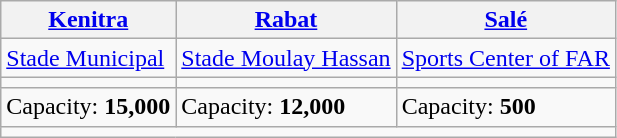<table class="wikitable">
<tr>
<th><a href='#'>Kenitra</a></th>
<th><a href='#'>Rabat</a></th>
<th><a href='#'>Salé</a></th>
</tr>
<tr>
<td><a href='#'>Stade Municipal</a></td>
<td><a href='#'>Stade Moulay Hassan</a></td>
<td><a href='#'>Sports Center of FAR</a></td>
</tr>
<tr>
<td><small></small></td>
<td><small></small></td>
<td><small></small></td>
</tr>
<tr>
<td>Capacity: <strong>15,000</strong></td>
<td>Capacity: <strong>12,000</strong></td>
<td>Capacity: <strong>500</strong></td>
</tr>
<tr>
<td colspan="3"></td>
</tr>
</table>
